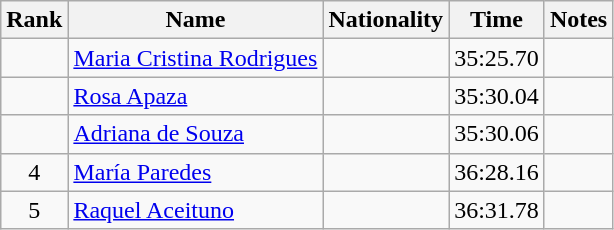<table class="wikitable sortable" style="text-align:center">
<tr>
<th>Rank</th>
<th>Name</th>
<th>Nationality</th>
<th>Time</th>
<th>Notes</th>
</tr>
<tr>
<td></td>
<td align=left><a href='#'>Maria Cristina Rodrigues</a></td>
<td align=left></td>
<td>35:25.70</td>
<td></td>
</tr>
<tr>
<td></td>
<td align=left><a href='#'>Rosa Apaza</a></td>
<td align=left></td>
<td>35:30.04</td>
<td></td>
</tr>
<tr>
<td></td>
<td align=left><a href='#'>Adriana de Souza</a></td>
<td align=left></td>
<td>35:30.06</td>
<td></td>
</tr>
<tr>
<td>4</td>
<td align=left><a href='#'>María Paredes</a></td>
<td align=left></td>
<td>36:28.16</td>
<td></td>
</tr>
<tr>
<td>5</td>
<td align=left><a href='#'>Raquel Aceituno</a></td>
<td align=left></td>
<td>36:31.78</td>
<td></td>
</tr>
</table>
